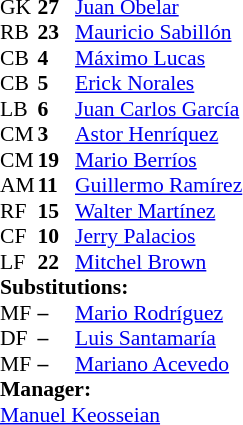<table style="font-size: 90%" cellspacing="0" cellpadding="0">
<tr>
<td colspan=4></td>
</tr>
<tr>
<th width="25"></th>
<th width="25"></th>
</tr>
<tr>
<td>GK</td>
<td><strong>27</strong></td>
<td> <a href='#'>Juan Obelar</a></td>
</tr>
<tr>
<td>RB</td>
<td><strong>23</strong></td>
<td> <a href='#'>Mauricio Sabillón</a></td>
</tr>
<tr>
<td>CB</td>
<td><strong>4</strong></td>
<td> <a href='#'>Máximo Lucas</a></td>
<td></td>
<td></td>
</tr>
<tr>
<td>CB</td>
<td><strong>5</strong></td>
<td> <a href='#'>Erick Norales</a></td>
</tr>
<tr>
<td>LB</td>
<td><strong>6</strong></td>
<td> <a href='#'>Juan Carlos García</a></td>
</tr>
<tr>
<td>CM</td>
<td><strong>3</strong></td>
<td> <a href='#'>Astor Henríquez</a></td>
<td></td>
<td></td>
</tr>
<tr>
<td>CM</td>
<td><strong>19</strong></td>
<td> <a href='#'>Mario Berríos</a></td>
</tr>
<tr>
<td>AM</td>
<td><strong>11</strong></td>
<td> <a href='#'>Guillermo Ramírez</a></td>
<td></td>
<td></td>
</tr>
<tr>
<td>RF</td>
<td><strong>15</strong></td>
<td> <a href='#'>Walter Martínez</a></td>
</tr>
<tr>
<td>CF</td>
<td><strong>10</strong></td>
<td> <a href='#'>Jerry Palacios</a></td>
</tr>
<tr>
<td>LF</td>
<td><strong>22</strong></td>
<td> <a href='#'>Mitchel Brown</a></td>
</tr>
<tr>
<td colspan=3><strong>Substitutions:</strong></td>
</tr>
<tr>
<td>MF</td>
<td><strong>–</strong></td>
<td> <a href='#'>Mario Rodríguez</a></td>
<td></td>
<td></td>
</tr>
<tr>
<td>DF</td>
<td><strong>–</strong></td>
<td> <a href='#'>Luis Santamaría</a></td>
<td></td>
<td></td>
</tr>
<tr>
<td>MF</td>
<td><strong>–</strong></td>
<td> <a href='#'>Mariano Acevedo</a></td>
<td></td>
<td></td>
</tr>
<tr>
<td colspan=3><strong>Manager:</strong></td>
</tr>
<tr>
<td colspan=3> <a href='#'>Manuel Keosseian</a></td>
</tr>
</table>
